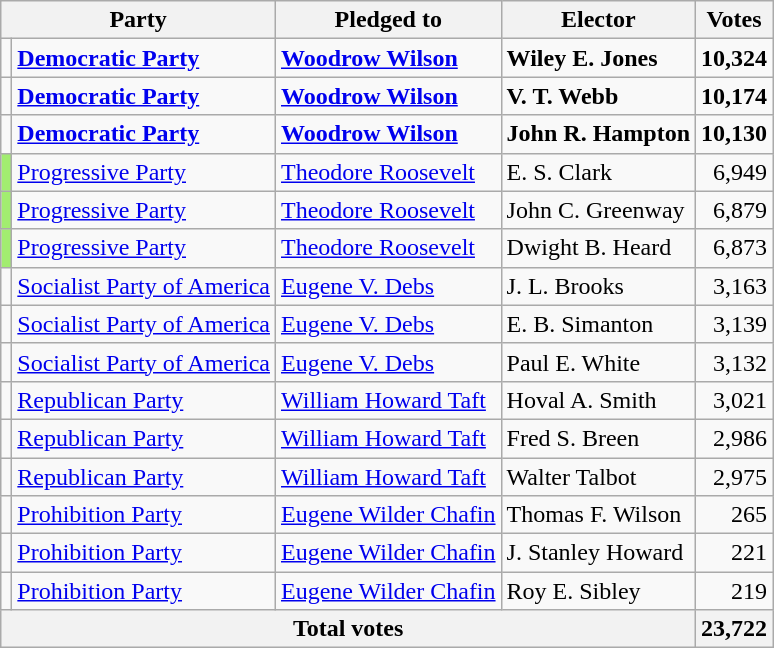<table class="wikitable">
<tr>
<th colspan=2>Party</th>
<th>Pledged to</th>
<th>Elector</th>
<th>Votes</th>
</tr>
<tr style="font-weight:bold">
<td bgcolor=></td>
<td><a href='#'>Democratic Party</a></td>
<td><a href='#'>Woodrow Wilson</a></td>
<td>Wiley E. Jones</td>
<td align=right>10,324</td>
</tr>
<tr style="font-weight:bold">
<td bgcolor=></td>
<td><a href='#'>Democratic Party</a></td>
<td><a href='#'>Woodrow Wilson</a></td>
<td>V. T. Webb</td>
<td align=right>10,174</td>
</tr>
<tr style="font-weight:bold">
<td bgcolor=></td>
<td><a href='#'>Democratic Party</a></td>
<td><a href='#'>Woodrow Wilson</a></td>
<td>John R. Hampton</td>
<td align=right>10,130</td>
</tr>
<tr>
<td bgcolor=#A2ED70></td>
<td><a href='#'>Progressive Party</a></td>
<td><a href='#'>Theodore Roosevelt</a></td>
<td>E. S. Clark</td>
<td align=right>6,949</td>
</tr>
<tr>
<td bgcolor=#A2ED70></td>
<td><a href='#'>Progressive Party</a></td>
<td><a href='#'>Theodore Roosevelt</a></td>
<td>John C. Greenway</td>
<td align=right>6,879</td>
</tr>
<tr>
<td bgcolor=#A2ED70></td>
<td><a href='#'>Progressive Party</a></td>
<td><a href='#'>Theodore Roosevelt</a></td>
<td>Dwight B. Heard</td>
<td align=right>6,873</td>
</tr>
<tr>
<td bgcolor=></td>
<td><a href='#'>Socialist Party of America</a></td>
<td><a href='#'>Eugene V. Debs</a></td>
<td>J. L. Brooks</td>
<td align=right>3,163</td>
</tr>
<tr>
<td bgcolor=></td>
<td><a href='#'>Socialist Party of America</a></td>
<td><a href='#'>Eugene V. Debs</a></td>
<td>E. B. Simanton</td>
<td align=right>3,139</td>
</tr>
<tr>
<td bgcolor=></td>
<td><a href='#'>Socialist Party of America</a></td>
<td><a href='#'>Eugene V. Debs</a></td>
<td>Paul E. White</td>
<td align=right>3,132</td>
</tr>
<tr>
<td bgcolor=></td>
<td><a href='#'>Republican Party</a></td>
<td><a href='#'>William Howard Taft</a></td>
<td>Hoval A. Smith</td>
<td align=right>3,021</td>
</tr>
<tr>
<td bgcolor=></td>
<td><a href='#'>Republican Party</a></td>
<td><a href='#'>William Howard Taft</a></td>
<td>Fred S. Breen</td>
<td align=right>2,986</td>
</tr>
<tr>
<td bgcolor=></td>
<td><a href='#'>Republican Party</a></td>
<td><a href='#'>William Howard Taft</a></td>
<td>Walter Talbot</td>
<td align=right>2,975</td>
</tr>
<tr>
<td bgcolor=></td>
<td><a href='#'>Prohibition Party</a></td>
<td><a href='#'>Eugene Wilder Chafin</a></td>
<td>Thomas F. Wilson</td>
<td align=right>265</td>
</tr>
<tr>
<td bgcolor=></td>
<td><a href='#'>Prohibition Party</a></td>
<td><a href='#'>Eugene Wilder Chafin</a></td>
<td>J. Stanley Howard</td>
<td align=right>221</td>
</tr>
<tr>
<td bgcolor=></td>
<td><a href='#'>Prohibition Party</a></td>
<td><a href='#'>Eugene Wilder Chafin</a></td>
<td>Roy E. Sibley</td>
<td align=right>219</td>
</tr>
<tr>
<th colspan=4>Total votes</th>
<th>23,722</th>
</tr>
</table>
